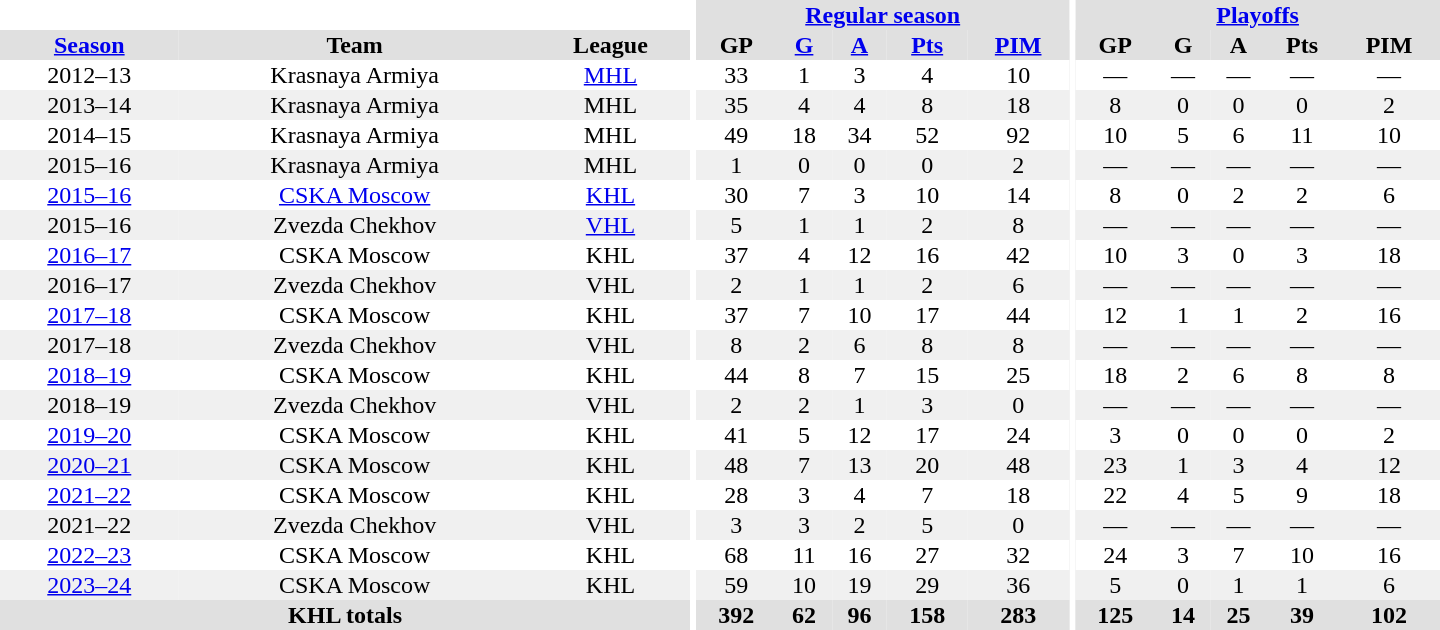<table border="0" cellpadding="1" cellspacing="0" style="text-align:center; width:60em">
<tr bgcolor="#e0e0e0">
<th colspan="3" bgcolor="#ffffff"></th>
<th rowspan="99" bgcolor="#ffffff"></th>
<th colspan="5"><a href='#'>Regular season</a></th>
<th rowspan="99" bgcolor="#ffffff"></th>
<th colspan="5"><a href='#'>Playoffs</a></th>
</tr>
<tr bgcolor="#e0e0e0">
<th><a href='#'>Season</a></th>
<th>Team</th>
<th>League</th>
<th>GP</th>
<th><a href='#'>G</a></th>
<th><a href='#'>A</a></th>
<th><a href='#'>Pts</a></th>
<th><a href='#'>PIM</a></th>
<th>GP</th>
<th>G</th>
<th>A</th>
<th>Pts</th>
<th>PIM</th>
</tr>
<tr ALIGN="center">
<td>2012–13</td>
<td>Krasnaya Armiya</td>
<td><a href='#'>MHL</a></td>
<td>33</td>
<td>1</td>
<td>3</td>
<td>4</td>
<td>10</td>
<td>—</td>
<td>—</td>
<td>—</td>
<td>—</td>
<td>—</td>
</tr>
<tr ALIGN="center"  bgcolor="#f0f0f0">
<td>2013–14</td>
<td>Krasnaya Armiya</td>
<td>MHL</td>
<td>35</td>
<td>4</td>
<td>4</td>
<td>8</td>
<td>18</td>
<td>8</td>
<td>0</td>
<td>0</td>
<td>0</td>
<td>2</td>
</tr>
<tr ALIGN="center">
<td>2014–15</td>
<td>Krasnaya Armiya</td>
<td>MHL</td>
<td>49</td>
<td>18</td>
<td>34</td>
<td>52</td>
<td>92</td>
<td>10</td>
<td>5</td>
<td>6</td>
<td>11</td>
<td>10</td>
</tr>
<tr ALIGN="center"  bgcolor="#f0f0f0">
<td>2015–16</td>
<td>Krasnaya Armiya</td>
<td>MHL</td>
<td>1</td>
<td>0</td>
<td>0</td>
<td>0</td>
<td>2</td>
<td>—</td>
<td>—</td>
<td>—</td>
<td>—</td>
<td>—</td>
</tr>
<tr ALIGN="center">
<td><a href='#'>2015–16</a></td>
<td><a href='#'>CSKA Moscow</a></td>
<td><a href='#'>KHL</a></td>
<td>30</td>
<td>7</td>
<td>3</td>
<td>10</td>
<td>14</td>
<td>8</td>
<td>0</td>
<td>2</td>
<td>2</td>
<td>6</td>
</tr>
<tr ALIGN="center" bgcolor="#f0f0f0">
<td 2015–16 VHL season>2015–16</td>
<td>Zvezda Chekhov</td>
<td><a href='#'>VHL</a></td>
<td>5</td>
<td>1</td>
<td>1</td>
<td>2</td>
<td>8</td>
<td>—</td>
<td>—</td>
<td>—</td>
<td>—</td>
<td>—</td>
</tr>
<tr ALIGN="center">
<td><a href='#'>2016–17</a></td>
<td>CSKA Moscow</td>
<td>KHL</td>
<td>37</td>
<td>4</td>
<td>12</td>
<td>16</td>
<td>42</td>
<td>10</td>
<td>3</td>
<td>0</td>
<td>3</td>
<td>18</td>
</tr>
<tr ALIGN="center" bgcolor="#f0f0f0">
<td 2016–17 VHL season>2016–17</td>
<td>Zvezda Chekhov</td>
<td>VHL</td>
<td>2</td>
<td>1</td>
<td>1</td>
<td>2</td>
<td>6</td>
<td>—</td>
<td>—</td>
<td>—</td>
<td>—</td>
<td>—</td>
</tr>
<tr ALIGN="center">
<td><a href='#'>2017–18</a></td>
<td>CSKA Moscow</td>
<td>KHL</td>
<td>37</td>
<td>7</td>
<td>10</td>
<td>17</td>
<td>44</td>
<td>12</td>
<td>1</td>
<td>1</td>
<td>2</td>
<td>16</td>
</tr>
<tr ALIGN="center" bgcolor="#f0f0f0">
<td 2017–18 VHL season>2017–18</td>
<td>Zvezda Chekhov</td>
<td>VHL</td>
<td>8</td>
<td>2</td>
<td>6</td>
<td>8</td>
<td>8</td>
<td>—</td>
<td>—</td>
<td>—</td>
<td>—</td>
<td>—</td>
</tr>
<tr ALIGN="center">
<td><a href='#'>2018–19</a></td>
<td>CSKA Moscow</td>
<td>KHL</td>
<td>44</td>
<td>8</td>
<td>7</td>
<td>15</td>
<td>25</td>
<td>18</td>
<td>2</td>
<td>6</td>
<td>8</td>
<td>8</td>
</tr>
<tr ALIGN="center" bgcolor="#f0f0f0">
<td 2018–19 VHL season>2018–19</td>
<td>Zvezda Chekhov</td>
<td>VHL</td>
<td>2</td>
<td>2</td>
<td>1</td>
<td>3</td>
<td>0</td>
<td>—</td>
<td>—</td>
<td>—</td>
<td>—</td>
<td>—</td>
</tr>
<tr ALIGN="center">
<td><a href='#'>2019–20</a></td>
<td>CSKA Moscow</td>
<td>KHL</td>
<td>41</td>
<td>5</td>
<td>12</td>
<td>17</td>
<td>24</td>
<td>3</td>
<td>0</td>
<td>0</td>
<td>0</td>
<td>2</td>
</tr>
<tr ALIGN="center" bgcolor="#f0f0f0">
<td><a href='#'>2020–21</a></td>
<td>CSKA Moscow</td>
<td>KHL</td>
<td>48</td>
<td>7</td>
<td>13</td>
<td>20</td>
<td>48</td>
<td>23</td>
<td>1</td>
<td>3</td>
<td>4</td>
<td>12</td>
</tr>
<tr ALIGN="center">
<td><a href='#'>2021–22</a></td>
<td>CSKA Moscow</td>
<td>KHL</td>
<td>28</td>
<td>3</td>
<td>4</td>
<td>7</td>
<td>18</td>
<td>22</td>
<td>4</td>
<td>5</td>
<td>9</td>
<td>18</td>
</tr>
<tr ALIGN="center" bgcolor="#f0f0f0">
<td 2021–22 VHL season>2021–22</td>
<td>Zvezda Chekhov</td>
<td>VHL</td>
<td>3</td>
<td>3</td>
<td>2</td>
<td>5</td>
<td>0</td>
<td>—</td>
<td>—</td>
<td>—</td>
<td>—</td>
<td>—</td>
</tr>
<tr ALIGN="center">
<td><a href='#'>2022–23</a></td>
<td>CSKA Moscow</td>
<td>KHL</td>
<td>68</td>
<td>11</td>
<td>16</td>
<td>27</td>
<td>32</td>
<td>24</td>
<td>3</td>
<td>7</td>
<td>10</td>
<td>16</td>
</tr>
<tr ALIGN="center" bgcolor="#f0f0f0">
<td><a href='#'>2023–24</a></td>
<td>CSKA Moscow</td>
<td>KHL</td>
<td>59</td>
<td>10</td>
<td>19</td>
<td>29</td>
<td>36</td>
<td>5</td>
<td>0</td>
<td>1</td>
<td>1</td>
<td>6</td>
</tr>
<tr bgcolor="#e0e0e0">
<th colspan="3">KHL totals</th>
<th>392</th>
<th>62</th>
<th>96</th>
<th>158</th>
<th>283</th>
<th>125</th>
<th>14</th>
<th>25</th>
<th>39</th>
<th>102</th>
</tr>
</table>
